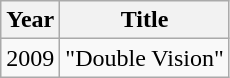<table class="wikitable sortable">
<tr>
<th>Year</th>
<th>Title</th>
</tr>
<tr>
<td>2009</td>
<td>"Double Vision"</td>
</tr>
</table>
